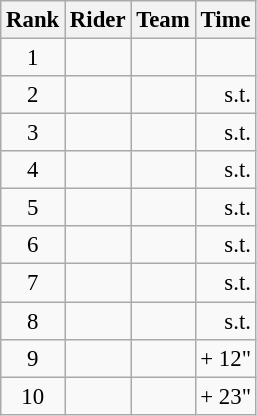<table class="wikitable" style="font-size:95%;">
<tr>
<th>Rank</th>
<th>Rider</th>
<th>Team</th>
<th>Time</th>
</tr>
<tr>
<td align=center>1</td>
<td> </td>
<td></td>
<td align="right"></td>
</tr>
<tr>
<td align=center>2</td>
<td></td>
<td></td>
<td align="right">s.t.</td>
</tr>
<tr>
<td align=center>3</td>
<td></td>
<td></td>
<td align="right">s.t.</td>
</tr>
<tr>
<td align=center>4</td>
<td></td>
<td></td>
<td align="right">s.t.</td>
</tr>
<tr>
<td align=center>5</td>
<td></td>
<td></td>
<td align="right">s.t.</td>
</tr>
<tr>
<td align=center>6</td>
<td></td>
<td></td>
<td align="right">s.t.</td>
</tr>
<tr>
<td align=center>7</td>
<td></td>
<td></td>
<td align="right">s.t.</td>
</tr>
<tr>
<td align=center>8</td>
<td></td>
<td></td>
<td align="right">s.t.</td>
</tr>
<tr>
<td align=center>9</td>
<td></td>
<td></td>
<td align="right">+ 12"</td>
</tr>
<tr>
<td align=center>10</td>
<td></td>
<td></td>
<td align="right">+ 23"</td>
</tr>
</table>
